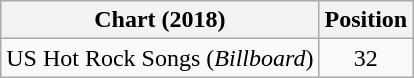<table class="wikitable">
<tr>
<th>Chart (2018)</th>
<th>Position</th>
</tr>
<tr>
<td>US Hot Rock Songs (<em>Billboard</em>)</td>
<td style="text-align:center;">32</td>
</tr>
</table>
